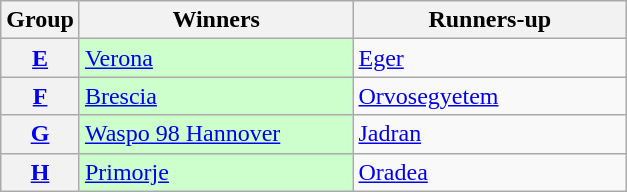<table class="wikitable">
<tr>
<th>Group</th>
<th width=175>Winners</th>
<th width=175>Runners-up</th>
</tr>
<tr>
<th><a href='#'>E</a></th>
<td bgcolor=#ccffcc> <a href='#'>Verona</a></td>
<td> <a href='#'>Eger</a></td>
</tr>
<tr>
<th><a href='#'>F</a></th>
<td bgcolor=#ccffcc> <a href='#'>Brescia</a></td>
<td> <a href='#'>Orvosegyetem</a></td>
</tr>
<tr>
<th><a href='#'>G</a></th>
<td bgcolor=#ccffcc> <a href='#'>Waspo 98 Hannover</a></td>
<td> <a href='#'>Jadran</a></td>
</tr>
<tr>
<th><a href='#'>H</a></th>
<td bgcolor=#ccffcc> <a href='#'>Primorje</a></td>
<td> <a href='#'>Oradea</a></td>
</tr>
</table>
